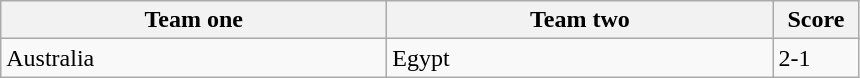<table class="wikitable">
<tr>
<th width=250>Team one</th>
<th width=250>Team two</th>
<th width=50>Score</th>
</tr>
<tr>
<td> Australia</td>
<td> Egypt</td>
<td>2-1</td>
</tr>
</table>
